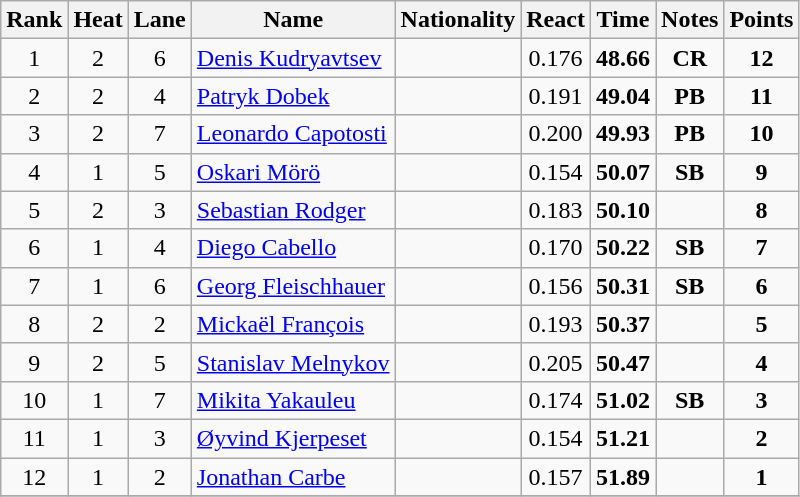<table class="wikitable sortable" style="text-align:center">
<tr>
<th>Rank</th>
<th>Heat</th>
<th>Lane</th>
<th>Name</th>
<th>Nationality</th>
<th>React</th>
<th>Time</th>
<th>Notes</th>
<th>Points</th>
</tr>
<tr>
<td>1</td>
<td>2</td>
<td>6</td>
<td align=left><a href='#'>Denis Kudryavtsev</a></td>
<td align=left></td>
<td>0.176</td>
<td><strong>48.66</strong></td>
<td><strong>CR </strong></td>
<td><strong>12</strong></td>
</tr>
<tr>
<td>2</td>
<td>2</td>
<td>4</td>
<td align=left><a href='#'>Patryk Dobek</a></td>
<td align=left></td>
<td>0.191</td>
<td><strong>49.04</strong></td>
<td><strong>PB </strong></td>
<td><strong>11</strong></td>
</tr>
<tr>
<td>3</td>
<td>2</td>
<td>7</td>
<td align=left><a href='#'>Leonardo Capotosti</a></td>
<td align=left></td>
<td>0.200</td>
<td><strong>49.93</strong></td>
<td><strong>PB </strong></td>
<td><strong>10</strong></td>
</tr>
<tr>
<td>4</td>
<td>1</td>
<td>5</td>
<td align=left><a href='#'>Oskari Mörö</a></td>
<td align=left></td>
<td>0.154</td>
<td><strong>50.07</strong></td>
<td><strong>SB </strong></td>
<td><strong>9</strong></td>
</tr>
<tr>
<td>5</td>
<td>2</td>
<td>3</td>
<td align=left><a href='#'>Sebastian Rodger</a></td>
<td align=left></td>
<td>0.183</td>
<td><strong>50.10</strong></td>
<td></td>
<td><strong>8</strong></td>
</tr>
<tr>
<td>6</td>
<td>1</td>
<td>4</td>
<td align=left><a href='#'>Diego Cabello</a></td>
<td align=left></td>
<td>0.170</td>
<td><strong>50.22</strong></td>
<td><strong>SB </strong></td>
<td><strong>7</strong></td>
</tr>
<tr>
<td>7</td>
<td>1</td>
<td>6</td>
<td align=left><a href='#'>Georg Fleischhauer</a></td>
<td align=left></td>
<td>0.156</td>
<td><strong>50.31</strong></td>
<td><strong>SB </strong></td>
<td><strong>6</strong></td>
</tr>
<tr>
<td>8</td>
<td>2</td>
<td>2</td>
<td align=left><a href='#'>Mickaël François</a></td>
<td align=left></td>
<td>0.193</td>
<td><strong>50.37</strong></td>
<td></td>
<td><strong>5</strong></td>
</tr>
<tr>
<td>9</td>
<td>2</td>
<td>5</td>
<td align=left><a href='#'>Stanislav Melnykov</a></td>
<td align=left></td>
<td>0.205</td>
<td><strong>50.47</strong></td>
<td></td>
<td><strong>4</strong></td>
</tr>
<tr>
<td>10</td>
<td>1</td>
<td>7</td>
<td align=left><a href='#'>Mikita Yakauleu</a></td>
<td align=left></td>
<td>0.174</td>
<td><strong>51.02</strong></td>
<td><strong>SB </strong></td>
<td><strong>3</strong></td>
</tr>
<tr>
<td>11</td>
<td>1</td>
<td>3</td>
<td align=left><a href='#'>Øyvind Kjerpeset</a></td>
<td align=left></td>
<td>0.154</td>
<td><strong>51.21</strong></td>
<td></td>
<td><strong>2</strong></td>
</tr>
<tr>
<td>12</td>
<td>1</td>
<td>2</td>
<td align=left><a href='#'>Jonathan Carbe</a></td>
<td align=left></td>
<td>0.157</td>
<td><strong>51.89</strong></td>
<td></td>
<td><strong>1</strong></td>
</tr>
<tr>
</tr>
</table>
